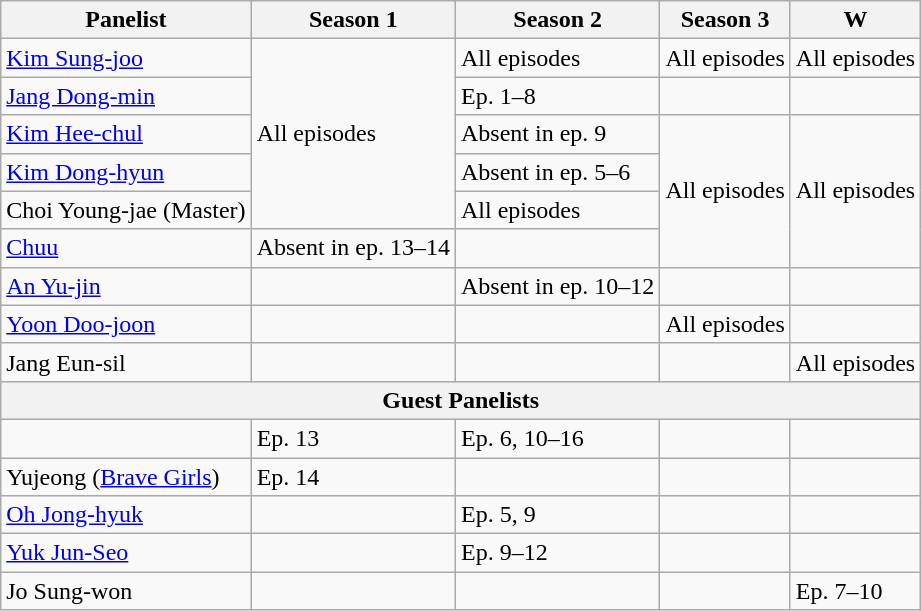<table class="wikitable">
<tr>
<th>Panelist</th>
<th>Season 1</th>
<th>Season 2</th>
<th>Season 3</th>
<th>W</th>
</tr>
<tr>
<td><a href='#'>Kim Sung-joo</a></td>
<td rowspan="5">All episodes</td>
<td>All episodes</td>
<td>All episodes</td>
<td>All episodes</td>
</tr>
<tr>
<td><a href='#'>Jang Dong-min</a></td>
<td>Ep. 1–8</td>
<td></td>
<td></td>
</tr>
<tr>
<td><a href='#'>Kim Hee-chul</a></td>
<td>Absent in ep. 9</td>
<td rowspan="4">All episodes</td>
<td rowspan="4">All episodes</td>
</tr>
<tr>
<td><a href='#'>Kim Dong-hyun</a></td>
<td>Absent in ep. 5–6</td>
</tr>
<tr>
<td>Choi Young-jae (Master)</td>
<td>All episodes</td>
</tr>
<tr>
<td><a href='#'>Chuu</a></td>
<td>Absent in ep. 13–14</td>
<td></td>
</tr>
<tr>
<td><a href='#'>An Yu-jin</a></td>
<td></td>
<td>Absent in ep. 10–12</td>
<td></td>
<td></td>
</tr>
<tr>
<td><a href='#'>Yoon Doo-joon</a></td>
<td></td>
<td></td>
<td>All episodes</td>
<td></td>
</tr>
<tr>
<td>Jang Eun-sil</td>
<td></td>
<td></td>
<td></td>
<td>All episodes</td>
</tr>
<tr>
<th colspan="5">Guest Panelists</th>
</tr>
<tr>
<td></td>
<td>Ep. 13</td>
<td>Ep. 6, 10–16</td>
<td></td>
<td></td>
</tr>
<tr>
<td>Yujeong (<a href='#'>Brave Girls</a>)</td>
<td>Ep. 14</td>
<td></td>
<td></td>
<td></td>
</tr>
<tr>
<td><a href='#'>Oh Jong-hyuk</a></td>
<td></td>
<td>Ep. 5, 9</td>
<td></td>
<td></td>
</tr>
<tr>
<td><a href='#'>Yuk Jun-Seo</a></td>
<td></td>
<td>Ep. 9–12</td>
<td></td>
<td></td>
</tr>
<tr>
<td>Jo Sung-won</td>
<td></td>
<td></td>
<td></td>
<td>Ep. 7–10</td>
</tr>
</table>
